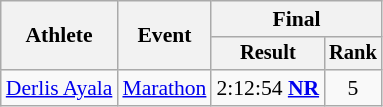<table class=wikitable style="font-size:90%">
<tr>
<th rowspan="2">Athlete</th>
<th rowspan="2">Event</th>
<th colspan="2">Final</th>
</tr>
<tr style="font-size:95%">
<th>Result</th>
<th>Rank</th>
</tr>
<tr align=center>
<td align=left><a href='#'>Derlis Ayala</a></td>
<td align=left><a href='#'>Marathon</a></td>
<td>2:12:54 <strong><a href='#'>NR</a></strong></td>
<td>5</td>
</tr>
</table>
